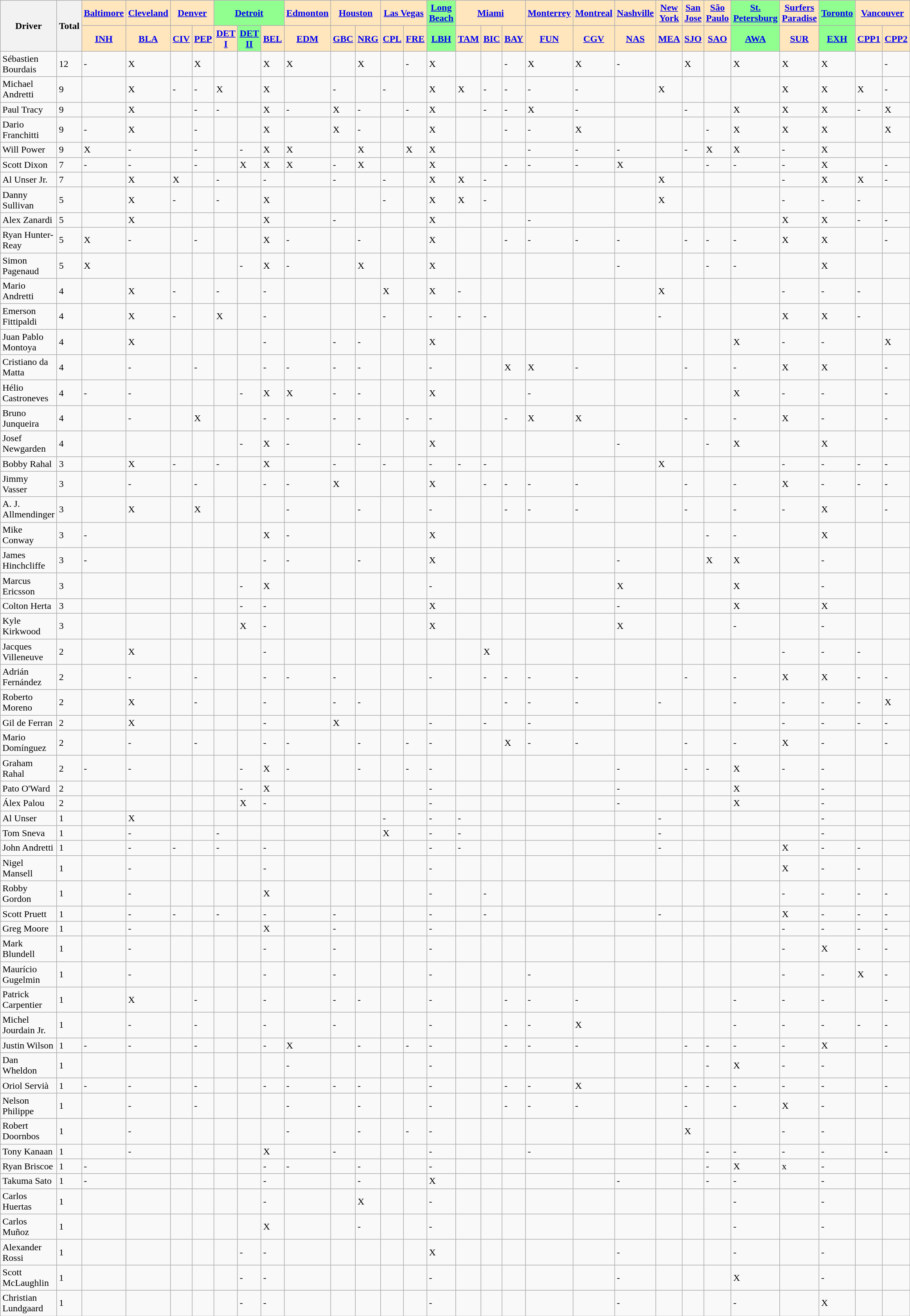<table class="wikitable">
<tr>
<th rowspan="2">Driver</th>
<th rowspan="2">Total</th>
<th style="background-color:#ffe6bd"><a href='#'>Baltimore</a></th>
<th style="background-color:#ffe6bd"><a href='#'>Cleveland</a></th>
<th style="background-color:#ffe6bd" colspan="2"><a href='#'>Denver</a></th>
<th colspan="3" style="background-color:#90ff90"><a href='#'>Detroit</a></th>
<th style="background-color:#ffe6bd"><a href='#'>Edmonton</a></th>
<th style="background-color:#ffe6bd" colspan="2"><a href='#'>Houston</a></th>
<th style="background-color:#ffe6bd" colspan="2"><a href='#'>Las Vegas</a></th>
<th style="background-color:#90ff90"><a href='#'>Long Beach</a></th>
<th style="background-color:#ffe6bd" colspan="3"><a href='#'>Miami</a></th>
<th style="background-color:#ffe6bd"><a href='#'>Monterrey</a></th>
<th style="background-color:#ffe6bd"><a href='#'>Montreal</a></th>
<th style="background-color:#ffe6bd"><a href='#'>Nashville</a></th>
<th style="background-color:#ffe6bd"><a href='#'>New York</a></th>
<th style="background-color:#ffe6bd"><a href='#'>San Jose</a></th>
<th style="background-color:#ffe6bd"><a href='#'>São Paulo</a></th>
<th style="background-color:#90ff90"><a href='#'>St. Petersburg</a></th>
<th style="background-color:#ffe6bd"><a href='#'>Surfers Paradise</a></th>
<th style="background-color:#90ff90"><a href='#'>Toronto</a></th>
<th style="background-color:#ffe6bd" colspan="2"><a href='#'>Vancouver</a></th>
</tr>
<tr>
<th style="background-color:#ffe6bd"><a href='#'>INH</a></th>
<th style="background-color:#ffe6bd"><a href='#'>BLA</a></th>
<th style="background-color:#ffe6bd"><a href='#'>CIV</a></th>
<th style="background-color:#ffe6bd"><a href='#'>PEP</a></th>
<th style="background-color:#ffe6bd"><a href='#'>DET I</a></th>
<th style="background-color:#90ff90"><a href='#'>DET II</a></th>
<th style="background-color:#ffe6bd"><a href='#'>BEL</a></th>
<th style="background-color:#ffe6bd"><a href='#'>EDM</a></th>
<th style="background-color:#ffe6bd"><a href='#'>GBC</a></th>
<th style="background-color:#ffe6bd"><a href='#'>NRG</a></th>
<th style="background-color:#ffe6bd"><a href='#'>CPL</a></th>
<th style="background-color:#ffe6bd"><a href='#'>FRE</a></th>
<th style="background-color:#90ff90"><a href='#'>LBH</a></th>
<th style="background-color:#ffe6bd"><a href='#'>TAM</a></th>
<th style="background-color:#ffe6bd"><a href='#'>BIC</a></th>
<th style="background-color:#ffe6bd"><a href='#'>BAY</a></th>
<th style="background-color:#ffe6bd"><a href='#'>FUN</a></th>
<th style="background-color:#ffe6bd"><a href='#'>CGV</a></th>
<th style="background-color:#ffe6bd"><a href='#'>NAS</a></th>
<th style="background-color:#ffe6bd"><a href='#'>MEA</a></th>
<th style="background-color:#ffe6bd"><a href='#'>SJO</a></th>
<th style="background-color:#ffe6bd"><a href='#'>SAO</a></th>
<th style="background-color:#90ff90"><a href='#'>AWA</a></th>
<th style="background-color:#ffe6bd"><a href='#'>SUR</a></th>
<th style="background-color:#90ff90"><a href='#'>EXH</a></th>
<th style="background-color:#ffe6bd"><a href='#'>CPP1</a></th>
<th style="background-color:#ffe6bd"><a href='#'>CPP2</a></th>
</tr>
<tr>
<td>Sébastien Bourdais</td>
<td>12</td>
<td>-</td>
<td>X</td>
<td></td>
<td>X</td>
<td></td>
<td></td>
<td>X</td>
<td>X</td>
<td></td>
<td>X</td>
<td></td>
<td>-</td>
<td>X</td>
<td></td>
<td></td>
<td>-</td>
<td>X</td>
<td>X</td>
<td>-</td>
<td></td>
<td>X</td>
<td></td>
<td>X</td>
<td>X</td>
<td>X</td>
<td></td>
<td>-</td>
</tr>
<tr>
<td>Michael Andretti</td>
<td>9</td>
<td></td>
<td>X</td>
<td>-</td>
<td>-</td>
<td>X</td>
<td></td>
<td>X</td>
<td></td>
<td>-</td>
<td></td>
<td>-</td>
<td></td>
<td>X</td>
<td>X</td>
<td>-</td>
<td>-</td>
<td>-</td>
<td>-</td>
<td></td>
<td>X</td>
<td></td>
<td></td>
<td></td>
<td>X</td>
<td>X</td>
<td>X</td>
<td>-</td>
</tr>
<tr>
<td>Paul Tracy</td>
<td>9</td>
<td></td>
<td>X</td>
<td></td>
<td>-</td>
<td>-</td>
<td></td>
<td>X</td>
<td>-</td>
<td>X</td>
<td>-</td>
<td></td>
<td>-</td>
<td>X</td>
<td></td>
<td>-</td>
<td>-</td>
<td>X</td>
<td>-</td>
<td></td>
<td></td>
<td>-</td>
<td></td>
<td>X</td>
<td>X</td>
<td>X</td>
<td>-</td>
<td>X</td>
</tr>
<tr>
<td>Dario Franchitti</td>
<td>9</td>
<td>-</td>
<td>X</td>
<td></td>
<td>-</td>
<td></td>
<td></td>
<td>X</td>
<td></td>
<td>X</td>
<td>-</td>
<td></td>
<td></td>
<td>X</td>
<td></td>
<td></td>
<td>-</td>
<td>-</td>
<td>X</td>
<td></td>
<td></td>
<td></td>
<td>-</td>
<td>X</td>
<td>X</td>
<td>X</td>
<td></td>
<td>X</td>
</tr>
<tr>
<td>Will Power</td>
<td>9</td>
<td>X</td>
<td>-</td>
<td></td>
<td>-</td>
<td></td>
<td>-</td>
<td>X</td>
<td>X</td>
<td></td>
<td>X</td>
<td></td>
<td>X</td>
<td>X</td>
<td></td>
<td></td>
<td></td>
<td>-</td>
<td>-</td>
<td>-</td>
<td></td>
<td>-</td>
<td>X</td>
<td>X</td>
<td>-</td>
<td>X</td>
<td></td>
<td></td>
</tr>
<tr>
<td>Scott Dixon</td>
<td>7</td>
<td>-</td>
<td>-</td>
<td></td>
<td>-</td>
<td></td>
<td>X</td>
<td>X</td>
<td>X</td>
<td>-</td>
<td>X</td>
<td></td>
<td></td>
<td>X</td>
<td></td>
<td></td>
<td>-</td>
<td>-</td>
<td>-</td>
<td>X</td>
<td></td>
<td></td>
<td>-</td>
<td>-</td>
<td>-</td>
<td>X</td>
<td></td>
<td>-</td>
</tr>
<tr>
<td>Al Unser Jr.</td>
<td>7</td>
<td></td>
<td>X</td>
<td>X</td>
<td></td>
<td>-</td>
<td></td>
<td>-</td>
<td></td>
<td>-</td>
<td></td>
<td>-</td>
<td></td>
<td>X</td>
<td>X</td>
<td>-</td>
<td></td>
<td></td>
<td></td>
<td></td>
<td>X</td>
<td></td>
<td></td>
<td></td>
<td>-</td>
<td>X</td>
<td>X</td>
<td>-</td>
</tr>
<tr>
<td>Danny Sullivan</td>
<td>5</td>
<td></td>
<td>X</td>
<td>-</td>
<td></td>
<td>-</td>
<td></td>
<td>X</td>
<td></td>
<td></td>
<td></td>
<td>-</td>
<td></td>
<td>X</td>
<td>X</td>
<td>-</td>
<td></td>
<td></td>
<td></td>
<td></td>
<td>X</td>
<td></td>
<td></td>
<td></td>
<td>-</td>
<td>-</td>
<td>-</td>
<td></td>
</tr>
<tr>
<td>Alex Zanardi</td>
<td>5</td>
<td></td>
<td>X</td>
<td></td>
<td></td>
<td></td>
<td></td>
<td>X</td>
<td></td>
<td>-</td>
<td></td>
<td></td>
<td></td>
<td>X</td>
<td></td>
<td></td>
<td></td>
<td>-</td>
<td></td>
<td></td>
<td></td>
<td></td>
<td></td>
<td></td>
<td>X</td>
<td>X</td>
<td>-</td>
<td>-</td>
</tr>
<tr>
<td>Ryan Hunter-Reay</td>
<td>5</td>
<td>X</td>
<td>-</td>
<td></td>
<td>-</td>
<td></td>
<td></td>
<td>X</td>
<td>-</td>
<td></td>
<td>-</td>
<td></td>
<td></td>
<td>X</td>
<td></td>
<td></td>
<td>-</td>
<td>-</td>
<td>-</td>
<td>-</td>
<td></td>
<td>-</td>
<td>-</td>
<td>-</td>
<td>X</td>
<td>X</td>
<td></td>
<td>-</td>
</tr>
<tr>
<td>Simon Pagenaud</td>
<td>5</td>
<td>X</td>
<td></td>
<td></td>
<td></td>
<td></td>
<td>-</td>
<td>X</td>
<td>-</td>
<td></td>
<td>X</td>
<td></td>
<td></td>
<td>X</td>
<td></td>
<td></td>
<td></td>
<td></td>
<td></td>
<td>-</td>
<td></td>
<td></td>
<td>-</td>
<td>-</td>
<td></td>
<td>X</td>
<td></td>
<td></td>
</tr>
<tr>
<td>Mario Andretti</td>
<td>4</td>
<td></td>
<td>X</td>
<td>-</td>
<td></td>
<td>-</td>
<td></td>
<td>-</td>
<td></td>
<td></td>
<td></td>
<td>X</td>
<td></td>
<td>X</td>
<td>-</td>
<td></td>
<td></td>
<td></td>
<td></td>
<td></td>
<td>X</td>
<td></td>
<td></td>
<td></td>
<td>-</td>
<td>-</td>
<td>-</td>
<td></td>
</tr>
<tr>
<td>Emerson Fittipaldi</td>
<td>4</td>
<td></td>
<td>X</td>
<td>-</td>
<td></td>
<td>X</td>
<td></td>
<td>-</td>
<td></td>
<td></td>
<td></td>
<td>-</td>
<td></td>
<td>-</td>
<td>-</td>
<td>-</td>
<td></td>
<td></td>
<td></td>
<td></td>
<td>-</td>
<td></td>
<td></td>
<td></td>
<td>X</td>
<td>X</td>
<td>-</td>
<td></td>
</tr>
<tr>
<td>Juan Pablo Montoya</td>
<td>4</td>
<td></td>
<td>X</td>
<td></td>
<td></td>
<td></td>
<td></td>
<td>-</td>
<td></td>
<td>-</td>
<td>-</td>
<td></td>
<td></td>
<td>X</td>
<td></td>
<td></td>
<td></td>
<td></td>
<td></td>
<td></td>
<td></td>
<td></td>
<td></td>
<td>X</td>
<td>-</td>
<td>-</td>
<td></td>
<td>X</td>
</tr>
<tr>
<td>Cristiano da Matta</td>
<td>4</td>
<td></td>
<td>-</td>
<td></td>
<td>-</td>
<td></td>
<td></td>
<td>-</td>
<td>-</td>
<td>-</td>
<td>-</td>
<td></td>
<td></td>
<td>-</td>
<td></td>
<td></td>
<td>X</td>
<td>X</td>
<td>-</td>
<td></td>
<td></td>
<td>-</td>
<td></td>
<td>-</td>
<td>X</td>
<td>X</td>
<td></td>
<td>-</td>
</tr>
<tr>
<td>Hélio Castroneves</td>
<td>4</td>
<td>-</td>
<td>-</td>
<td></td>
<td></td>
<td></td>
<td>-</td>
<td>X</td>
<td>X</td>
<td>-</td>
<td>-</td>
<td></td>
<td></td>
<td>X</td>
<td></td>
<td></td>
<td></td>
<td>-</td>
<td></td>
<td></td>
<td></td>
<td></td>
<td></td>
<td>X</td>
<td>-</td>
<td>-</td>
<td></td>
<td>-</td>
</tr>
<tr>
<td>Bruno Junqueira</td>
<td>4</td>
<td></td>
<td>-</td>
<td></td>
<td>X</td>
<td></td>
<td></td>
<td>-</td>
<td>-</td>
<td>-</td>
<td>-</td>
<td></td>
<td>-</td>
<td>-</td>
<td></td>
<td></td>
<td>-</td>
<td>X</td>
<td>X</td>
<td></td>
<td></td>
<td>-</td>
<td></td>
<td>-</td>
<td>X</td>
<td>-</td>
<td></td>
<td>-</td>
</tr>
<tr>
<td>Josef Newgarden</td>
<td>4</td>
<td></td>
<td></td>
<td></td>
<td></td>
<td></td>
<td>-</td>
<td>X</td>
<td>-</td>
<td></td>
<td>-</td>
<td></td>
<td></td>
<td>X</td>
<td></td>
<td></td>
<td></td>
<td></td>
<td></td>
<td>-</td>
<td></td>
<td></td>
<td>-</td>
<td>X</td>
<td></td>
<td>X</td>
<td></td>
<td></td>
</tr>
<tr>
<td>Bobby Rahal</td>
<td>3</td>
<td></td>
<td>X</td>
<td>-</td>
<td></td>
<td>-</td>
<td></td>
<td>X</td>
<td></td>
<td>-</td>
<td></td>
<td>-</td>
<td></td>
<td>-</td>
<td>-</td>
<td>-</td>
<td></td>
<td></td>
<td></td>
<td></td>
<td>X</td>
<td></td>
<td></td>
<td></td>
<td>-</td>
<td>-</td>
<td>-</td>
<td>-</td>
</tr>
<tr>
<td>Jimmy Vasser</td>
<td>3</td>
<td></td>
<td>-</td>
<td></td>
<td>-</td>
<td></td>
<td></td>
<td>-</td>
<td>-</td>
<td>X</td>
<td></td>
<td></td>
<td></td>
<td>X</td>
<td></td>
<td>-</td>
<td>-</td>
<td>-</td>
<td>-</td>
<td></td>
<td></td>
<td>-</td>
<td></td>
<td>-</td>
<td>X</td>
<td>-</td>
<td>-</td>
<td>-</td>
</tr>
<tr>
<td>A. J. Allmendinger</td>
<td>3</td>
<td></td>
<td>X</td>
<td></td>
<td>X</td>
<td></td>
<td></td>
<td></td>
<td>-</td>
<td></td>
<td>-</td>
<td></td>
<td></td>
<td>-</td>
<td></td>
<td></td>
<td>-</td>
<td>-</td>
<td>-</td>
<td></td>
<td></td>
<td>-</td>
<td></td>
<td>-</td>
<td>-</td>
<td>X</td>
<td></td>
<td>-</td>
</tr>
<tr>
<td>Mike Conway</td>
<td>3</td>
<td>-</td>
<td></td>
<td></td>
<td></td>
<td></td>
<td></td>
<td>X</td>
<td>-</td>
<td></td>
<td></td>
<td></td>
<td></td>
<td>X</td>
<td></td>
<td></td>
<td></td>
<td></td>
<td></td>
<td></td>
<td></td>
<td></td>
<td>-</td>
<td>-</td>
<td></td>
<td>X</td>
<td></td>
<td></td>
</tr>
<tr>
<td>James Hinchcliffe</td>
<td>3</td>
<td>-</td>
<td></td>
<td></td>
<td></td>
<td></td>
<td></td>
<td>-</td>
<td>-</td>
<td></td>
<td>-</td>
<td></td>
<td></td>
<td>X</td>
<td></td>
<td></td>
<td></td>
<td></td>
<td></td>
<td>-</td>
<td></td>
<td></td>
<td>X</td>
<td>X</td>
<td></td>
<td>-</td>
<td></td>
<td></td>
</tr>
<tr>
<td>Marcus Ericsson</td>
<td>3</td>
<td></td>
<td></td>
<td></td>
<td></td>
<td></td>
<td>-</td>
<td>X</td>
<td></td>
<td></td>
<td></td>
<td></td>
<td></td>
<td>-</td>
<td></td>
<td></td>
<td></td>
<td></td>
<td></td>
<td>X</td>
<td></td>
<td></td>
<td></td>
<td>X</td>
<td></td>
<td>-</td>
<td></td>
<td></td>
</tr>
<tr>
<td>Colton Herta</td>
<td>3</td>
<td></td>
<td></td>
<td></td>
<td></td>
<td></td>
<td>-</td>
<td>-</td>
<td></td>
<td></td>
<td></td>
<td></td>
<td></td>
<td>X</td>
<td></td>
<td></td>
<td></td>
<td></td>
<td></td>
<td>-</td>
<td></td>
<td></td>
<td></td>
<td>X</td>
<td></td>
<td>X</td>
<td></td>
<td></td>
</tr>
<tr>
<td>Kyle Kirkwood</td>
<td>3</td>
<td></td>
<td></td>
<td></td>
<td></td>
<td></td>
<td>X</td>
<td>-</td>
<td></td>
<td></td>
<td></td>
<td></td>
<td></td>
<td>X</td>
<td></td>
<td></td>
<td></td>
<td></td>
<td></td>
<td>X</td>
<td></td>
<td></td>
<td></td>
<td>-</td>
<td></td>
<td>-</td>
<td></td>
<td></td>
</tr>
<tr>
<td>Jacques Villeneuve</td>
<td>2</td>
<td></td>
<td>X</td>
<td></td>
<td></td>
<td></td>
<td></td>
<td>-</td>
<td></td>
<td></td>
<td></td>
<td></td>
<td></td>
<td></td>
<td></td>
<td>X</td>
<td></td>
<td></td>
<td></td>
<td></td>
<td></td>
<td></td>
<td></td>
<td></td>
<td>-</td>
<td>-</td>
<td>-</td>
<td></td>
</tr>
<tr>
<td>Adrián Fernández</td>
<td>2</td>
<td></td>
<td>-</td>
<td></td>
<td>-</td>
<td></td>
<td></td>
<td>-</td>
<td>-</td>
<td>-</td>
<td></td>
<td></td>
<td></td>
<td>-</td>
<td></td>
<td>-</td>
<td>-</td>
<td>-</td>
<td>-</td>
<td></td>
<td></td>
<td>-</td>
<td></td>
<td>-</td>
<td>X</td>
<td>X</td>
<td>-</td>
<td>-</td>
</tr>
<tr>
<td>Roberto Moreno</td>
<td>2</td>
<td></td>
<td>X</td>
<td></td>
<td>-</td>
<td></td>
<td></td>
<td>-</td>
<td></td>
<td>-</td>
<td>-</td>
<td></td>
<td></td>
<td></td>
<td></td>
<td></td>
<td>-</td>
<td>-</td>
<td>-</td>
<td></td>
<td>-</td>
<td></td>
<td></td>
<td>-</td>
<td>-</td>
<td>-</td>
<td>-</td>
<td>X</td>
</tr>
<tr>
<td>Gil de Ferran</td>
<td>2</td>
<td></td>
<td>X</td>
<td></td>
<td></td>
<td></td>
<td></td>
<td>-</td>
<td></td>
<td>X</td>
<td></td>
<td></td>
<td></td>
<td>-</td>
<td></td>
<td>-</td>
<td></td>
<td>-</td>
<td></td>
<td></td>
<td></td>
<td></td>
<td></td>
<td></td>
<td>-</td>
<td>-</td>
<td>-</td>
<td>-</td>
</tr>
<tr>
<td>Mario Domínguez</td>
<td>2</td>
<td></td>
<td>-</td>
<td></td>
<td>-</td>
<td></td>
<td></td>
<td>-</td>
<td>-</td>
<td></td>
<td>-</td>
<td></td>
<td>-</td>
<td>-</td>
<td></td>
<td></td>
<td>X</td>
<td>-</td>
<td>-</td>
<td></td>
<td></td>
<td>-</td>
<td></td>
<td>-</td>
<td>X</td>
<td>-</td>
<td></td>
<td>-</td>
</tr>
<tr>
<td>Graham Rahal</td>
<td>2</td>
<td>-</td>
<td>-</td>
<td></td>
<td></td>
<td></td>
<td>-</td>
<td>X</td>
<td>-</td>
<td></td>
<td>-</td>
<td></td>
<td>-</td>
<td>-</td>
<td></td>
<td></td>
<td></td>
<td></td>
<td></td>
<td>-</td>
<td></td>
<td>-</td>
<td>-</td>
<td>X</td>
<td>-</td>
<td>-</td>
<td></td>
<td></td>
</tr>
<tr>
<td>Pato O'Ward</td>
<td>2</td>
<td></td>
<td></td>
<td></td>
<td></td>
<td></td>
<td>-</td>
<td>X</td>
<td></td>
<td></td>
<td></td>
<td></td>
<td></td>
<td>-</td>
<td></td>
<td></td>
<td></td>
<td></td>
<td></td>
<td>-</td>
<td></td>
<td></td>
<td></td>
<td>X</td>
<td></td>
<td>-</td>
<td></td>
<td></td>
</tr>
<tr>
<td>Álex Palou</td>
<td>2</td>
<td></td>
<td></td>
<td></td>
<td></td>
<td></td>
<td>X</td>
<td>-</td>
<td></td>
<td></td>
<td></td>
<td></td>
<td></td>
<td>-</td>
<td></td>
<td></td>
<td></td>
<td></td>
<td></td>
<td>-</td>
<td></td>
<td></td>
<td></td>
<td>X</td>
<td></td>
<td>-</td>
<td></td>
<td></td>
</tr>
<tr>
<td>Al Unser</td>
<td>1</td>
<td></td>
<td>X</td>
<td></td>
<td></td>
<td></td>
<td></td>
<td></td>
<td></td>
<td></td>
<td></td>
<td>-</td>
<td></td>
<td>-</td>
<td>-</td>
<td></td>
<td></td>
<td></td>
<td></td>
<td></td>
<td>-</td>
<td></td>
<td></td>
<td></td>
<td></td>
<td>-</td>
<td></td>
<td></td>
</tr>
<tr>
<td>Tom Sneva</td>
<td>1</td>
<td></td>
<td>-</td>
<td></td>
<td></td>
<td>-</td>
<td></td>
<td></td>
<td></td>
<td></td>
<td></td>
<td>X</td>
<td></td>
<td>-</td>
<td>-</td>
<td></td>
<td></td>
<td></td>
<td></td>
<td></td>
<td>-</td>
<td></td>
<td></td>
<td></td>
<td></td>
<td>-</td>
<td></td>
<td></td>
</tr>
<tr>
<td>John Andretti</td>
<td>1</td>
<td></td>
<td>-</td>
<td>-</td>
<td></td>
<td>-</td>
<td></td>
<td>-</td>
<td></td>
<td></td>
<td></td>
<td></td>
<td></td>
<td>-</td>
<td>-</td>
<td></td>
<td></td>
<td></td>
<td></td>
<td></td>
<td>-</td>
<td></td>
<td></td>
<td></td>
<td>X</td>
<td>-</td>
<td>-</td>
<td></td>
</tr>
<tr>
<td>Nigel Mansell</td>
<td>1</td>
<td></td>
<td>-</td>
<td></td>
<td></td>
<td></td>
<td></td>
<td>-</td>
<td></td>
<td></td>
<td></td>
<td></td>
<td></td>
<td>-</td>
<td></td>
<td></td>
<td></td>
<td></td>
<td></td>
<td></td>
<td></td>
<td></td>
<td></td>
<td></td>
<td>X</td>
<td>-</td>
<td>-</td>
<td></td>
</tr>
<tr>
<td>Robby Gordon</td>
<td>1</td>
<td></td>
<td>-</td>
<td></td>
<td></td>
<td></td>
<td></td>
<td>X</td>
<td></td>
<td></td>
<td></td>
<td></td>
<td></td>
<td>-</td>
<td></td>
<td>-</td>
<td></td>
<td></td>
<td></td>
<td></td>
<td></td>
<td></td>
<td></td>
<td></td>
<td>-</td>
<td>-</td>
<td>-</td>
<td>-</td>
</tr>
<tr>
<td>Scott Pruett</td>
<td>1</td>
<td></td>
<td>-</td>
<td>-</td>
<td></td>
<td>-</td>
<td></td>
<td>-</td>
<td></td>
<td>-</td>
<td></td>
<td></td>
<td></td>
<td>-</td>
<td></td>
<td>-</td>
<td></td>
<td></td>
<td></td>
<td></td>
<td>-</td>
<td></td>
<td></td>
<td></td>
<td>X</td>
<td>-</td>
<td>-</td>
<td>-</td>
</tr>
<tr>
<td>Greg Moore</td>
<td>1</td>
<td></td>
<td>-</td>
<td></td>
<td></td>
<td></td>
<td></td>
<td>X</td>
<td></td>
<td>-</td>
<td></td>
<td></td>
<td></td>
<td>-</td>
<td></td>
<td></td>
<td></td>
<td></td>
<td></td>
<td></td>
<td></td>
<td></td>
<td></td>
<td></td>
<td>-</td>
<td>-</td>
<td>-</td>
<td>-</td>
</tr>
<tr>
<td>Mark Blundell</td>
<td>1</td>
<td></td>
<td>-</td>
<td></td>
<td></td>
<td></td>
<td></td>
<td>-</td>
<td></td>
<td>-</td>
<td></td>
<td></td>
<td></td>
<td>-</td>
<td></td>
<td></td>
<td></td>
<td></td>
<td></td>
<td></td>
<td></td>
<td></td>
<td></td>
<td></td>
<td>-</td>
<td>X</td>
<td>-</td>
<td>-</td>
</tr>
<tr>
<td>Maurício Gugelmin</td>
<td>1</td>
<td></td>
<td>-</td>
<td></td>
<td></td>
<td></td>
<td></td>
<td>-</td>
<td></td>
<td>-</td>
<td></td>
<td></td>
<td></td>
<td>-</td>
<td></td>
<td></td>
<td></td>
<td>-</td>
<td></td>
<td></td>
<td></td>
<td></td>
<td></td>
<td></td>
<td>-</td>
<td>-</td>
<td>X</td>
<td>-</td>
</tr>
<tr>
<td>Patrick Carpentier</td>
<td>1</td>
<td></td>
<td>X</td>
<td></td>
<td>-</td>
<td></td>
<td></td>
<td>-</td>
<td></td>
<td>-</td>
<td>-</td>
<td></td>
<td></td>
<td>-</td>
<td></td>
<td></td>
<td>-</td>
<td>-</td>
<td>-</td>
<td></td>
<td></td>
<td></td>
<td></td>
<td>-</td>
<td>-</td>
<td>-</td>
<td></td>
<td>-</td>
</tr>
<tr>
<td>Michel Jourdain Jr.</td>
<td>1</td>
<td></td>
<td>-</td>
<td></td>
<td>-</td>
<td></td>
<td></td>
<td>-</td>
<td></td>
<td>-</td>
<td></td>
<td></td>
<td></td>
<td>-</td>
<td></td>
<td></td>
<td>-</td>
<td>-</td>
<td>X</td>
<td></td>
<td></td>
<td></td>
<td></td>
<td>-</td>
<td>-</td>
<td>-</td>
<td>-</td>
<td>-</td>
</tr>
<tr>
<td>Justin Wilson</td>
<td>1</td>
<td>-</td>
<td>-</td>
<td></td>
<td>-</td>
<td></td>
<td></td>
<td>-</td>
<td>X</td>
<td></td>
<td>-</td>
<td></td>
<td>-</td>
<td>-</td>
<td></td>
<td></td>
<td>-</td>
<td>-</td>
<td>-</td>
<td></td>
<td></td>
<td>-</td>
<td>-</td>
<td>-</td>
<td>-</td>
<td>X</td>
<td></td>
<td>-</td>
</tr>
<tr>
<td>Dan Wheldon</td>
<td>1</td>
<td></td>
<td></td>
<td></td>
<td></td>
<td></td>
<td></td>
<td></td>
<td>-</td>
<td></td>
<td></td>
<td></td>
<td></td>
<td>-</td>
<td></td>
<td></td>
<td></td>
<td></td>
<td></td>
<td></td>
<td></td>
<td></td>
<td>-</td>
<td>X</td>
<td>-</td>
<td>-</td>
<td></td>
<td></td>
</tr>
<tr>
<td>Oriol Servià</td>
<td>1</td>
<td>-</td>
<td>-</td>
<td></td>
<td>-</td>
<td></td>
<td></td>
<td>-</td>
<td>-</td>
<td>-</td>
<td>-</td>
<td></td>
<td></td>
<td>-</td>
<td></td>
<td></td>
<td>-</td>
<td>-</td>
<td>X</td>
<td></td>
<td></td>
<td>-</td>
<td>-</td>
<td>-</td>
<td>-</td>
<td>-</td>
<td></td>
<td>-</td>
</tr>
<tr>
<td>Nelson Philippe</td>
<td>1</td>
<td></td>
<td>-</td>
<td></td>
<td>-</td>
<td></td>
<td></td>
<td></td>
<td>-</td>
<td></td>
<td>-</td>
<td></td>
<td></td>
<td>-</td>
<td></td>
<td></td>
<td>-</td>
<td>-</td>
<td>-</td>
<td></td>
<td></td>
<td>-</td>
<td></td>
<td>-</td>
<td>X</td>
<td>-</td>
<td></td>
<td></td>
</tr>
<tr>
<td>Robert Doornbos</td>
<td>1</td>
<td></td>
<td>-</td>
<td></td>
<td></td>
<td></td>
<td></td>
<td></td>
<td>-</td>
<td></td>
<td>-</td>
<td></td>
<td>-</td>
<td>-</td>
<td></td>
<td></td>
<td></td>
<td></td>
<td></td>
<td></td>
<td></td>
<td>X</td>
<td></td>
<td></td>
<td>-</td>
<td>-</td>
<td></td>
<td></td>
</tr>
<tr>
<td>Tony Kanaan</td>
<td>1</td>
<td></td>
<td>-</td>
<td></td>
<td></td>
<td></td>
<td></td>
<td>X</td>
<td></td>
<td>-</td>
<td></td>
<td></td>
<td></td>
<td>-</td>
<td></td>
<td></td>
<td></td>
<td>-</td>
<td></td>
<td></td>
<td></td>
<td></td>
<td>-</td>
<td>-</td>
<td>-</td>
<td>-</td>
<td></td>
<td>-</td>
</tr>
<tr>
<td>Ryan Briscoe</td>
<td>1</td>
<td>-</td>
<td></td>
<td></td>
<td></td>
<td></td>
<td></td>
<td>-</td>
<td>-</td>
<td></td>
<td>-</td>
<td></td>
<td></td>
<td>-</td>
<td></td>
<td></td>
<td></td>
<td></td>
<td></td>
<td></td>
<td></td>
<td></td>
<td>-</td>
<td>X</td>
<td>x</td>
<td>-</td>
<td></td>
<td></td>
</tr>
<tr>
<td>Takuma Sato</td>
<td>1</td>
<td>-</td>
<td></td>
<td></td>
<td></td>
<td></td>
<td></td>
<td>-</td>
<td></td>
<td></td>
<td>-</td>
<td></td>
<td></td>
<td>X</td>
<td></td>
<td></td>
<td></td>
<td></td>
<td></td>
<td>-</td>
<td></td>
<td></td>
<td>-</td>
<td>-</td>
<td></td>
<td>-</td>
<td></td>
<td></td>
</tr>
<tr>
<td>Carlos Huertas</td>
<td>1</td>
<td></td>
<td></td>
<td></td>
<td></td>
<td></td>
<td></td>
<td>-</td>
<td></td>
<td></td>
<td>X</td>
<td></td>
<td></td>
<td>-</td>
<td></td>
<td></td>
<td></td>
<td></td>
<td></td>
<td></td>
<td></td>
<td></td>
<td></td>
<td>-</td>
<td></td>
<td>-</td>
<td></td>
<td></td>
</tr>
<tr>
<td>Carlos Muñoz</td>
<td>1</td>
<td></td>
<td></td>
<td></td>
<td></td>
<td></td>
<td></td>
<td>X</td>
<td></td>
<td></td>
<td>-</td>
<td></td>
<td></td>
<td>-</td>
<td></td>
<td></td>
<td></td>
<td></td>
<td></td>
<td></td>
<td></td>
<td></td>
<td></td>
<td>-</td>
<td></td>
<td>-</td>
<td></td>
<td></td>
</tr>
<tr>
<td>Alexander Rossi</td>
<td>1</td>
<td></td>
<td></td>
<td></td>
<td></td>
<td></td>
<td>-</td>
<td>-</td>
<td></td>
<td></td>
<td></td>
<td></td>
<td></td>
<td>X</td>
<td></td>
<td></td>
<td></td>
<td></td>
<td></td>
<td>-</td>
<td></td>
<td></td>
<td></td>
<td>-</td>
<td></td>
<td>-</td>
<td></td>
<td></td>
</tr>
<tr>
<td>Scott McLaughlin</td>
<td>1</td>
<td></td>
<td></td>
<td></td>
<td></td>
<td></td>
<td>-</td>
<td>-</td>
<td></td>
<td></td>
<td></td>
<td></td>
<td></td>
<td>-</td>
<td></td>
<td></td>
<td></td>
<td></td>
<td></td>
<td>-</td>
<td></td>
<td></td>
<td></td>
<td>X</td>
<td></td>
<td>-</td>
<td></td>
<td></td>
</tr>
<tr>
<td>Christian Lundgaard</td>
<td>1</td>
<td></td>
<td></td>
<td></td>
<td></td>
<td></td>
<td>-</td>
<td>-</td>
<td></td>
<td></td>
<td></td>
<td></td>
<td></td>
<td>-</td>
<td></td>
<td></td>
<td></td>
<td></td>
<td></td>
<td>-</td>
<td></td>
<td></td>
<td></td>
<td>-</td>
<td></td>
<td>X</td>
<td></td>
<td></td>
</tr>
</table>
